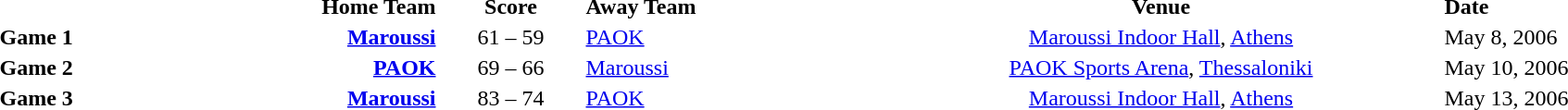<table style="text-align:center" cellpadding=1 border=0>
<tr>
<th width=100></th>
<th width=210 align=right>Home Team</th>
<th width=100>Score</th>
<th width=210 align=left>Away Team</th>
<th width=400>Venue</th>
<th width=200 align=left>Date</th>
</tr>
<tr>
<td align=left><strong>Game 1</strong></td>
<td align=right><strong><a href='#'>Maroussi</a></strong></td>
<td>61 – 59</td>
<td align=left><a href='#'>PAOK</a></td>
<td><a href='#'>Maroussi Indoor Hall</a>, <a href='#'>Athens</a></td>
<td align=left>May 8, 2006</td>
</tr>
<tr>
<td align=left><strong>Game 2</strong></td>
<td align=right><strong><a href='#'>PAOK</a></strong></td>
<td>69 – 66</td>
<td align=left><a href='#'>Maroussi</a></td>
<td><a href='#'>PAOK Sports Arena</a>, <a href='#'>Thessaloniki</a></td>
<td align=left>May 10, 2006</td>
</tr>
<tr>
<td align=left><strong>Game 3</strong></td>
<td align=right><strong><a href='#'>Maroussi</a></strong></td>
<td>83 – 74</td>
<td align=left><a href='#'>PAOK</a></td>
<td><a href='#'>Maroussi Indoor Hall</a>, <a href='#'>Athens</a></td>
<td align=left>May 13, 2006</td>
</tr>
</table>
